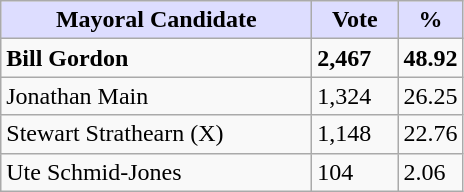<table class="wikitable">
<tr>
<th style="background:#ddf; width:200px;">Mayoral Candidate</th>
<th style="background:#ddf; width:50px;">Vote</th>
<th style="background:#ddf; width:30px;">%</th>
</tr>
<tr>
<td><strong>Bill Gordon</strong></td>
<td><strong>2,467</strong></td>
<td><strong>48.92</strong></td>
</tr>
<tr>
<td>Jonathan Main</td>
<td>1,324</td>
<td>26.25</td>
</tr>
<tr>
<td>Stewart Strathearn (X)</td>
<td>1,148</td>
<td>22.76</td>
</tr>
<tr>
<td>Ute Schmid-Jones</td>
<td>104</td>
<td>2.06</td>
</tr>
</table>
